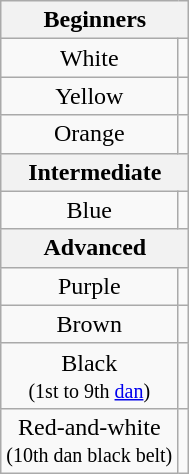<table class="wikitable"; text-align:center;">
<tr>
<th colspan="2">Beginners</th>
</tr>
<tr>
<td style="text-align: center;">White</td>
<td></td>
</tr>
<tr>
<td style="text-align: center;">Yellow</td>
<td></td>
</tr>
<tr>
<td style="text-align: center;">Orange</td>
<td></td>
</tr>
<tr>
<th colspan="2">Intermediate</th>
</tr>
<tr>
<td style="text-align: center;">Blue</td>
<td></td>
</tr>
<tr>
<th colspan="2">Advanced</th>
</tr>
<tr>
<td style="text-align: center;">Purple</td>
<td></td>
</tr>
<tr>
<td style="text-align: center;">Brown</td>
<td></td>
</tr>
<tr>
<td style="text-align: center;">Black<br><small>(1st to 9th <a href='#'>dan</a>)</small></td>
<td></td>
</tr>
<tr>
<td style="text-align: center;">Red-and-white<br><small>(10th dan black belt)</small></td>
<td></td>
</tr>
</table>
